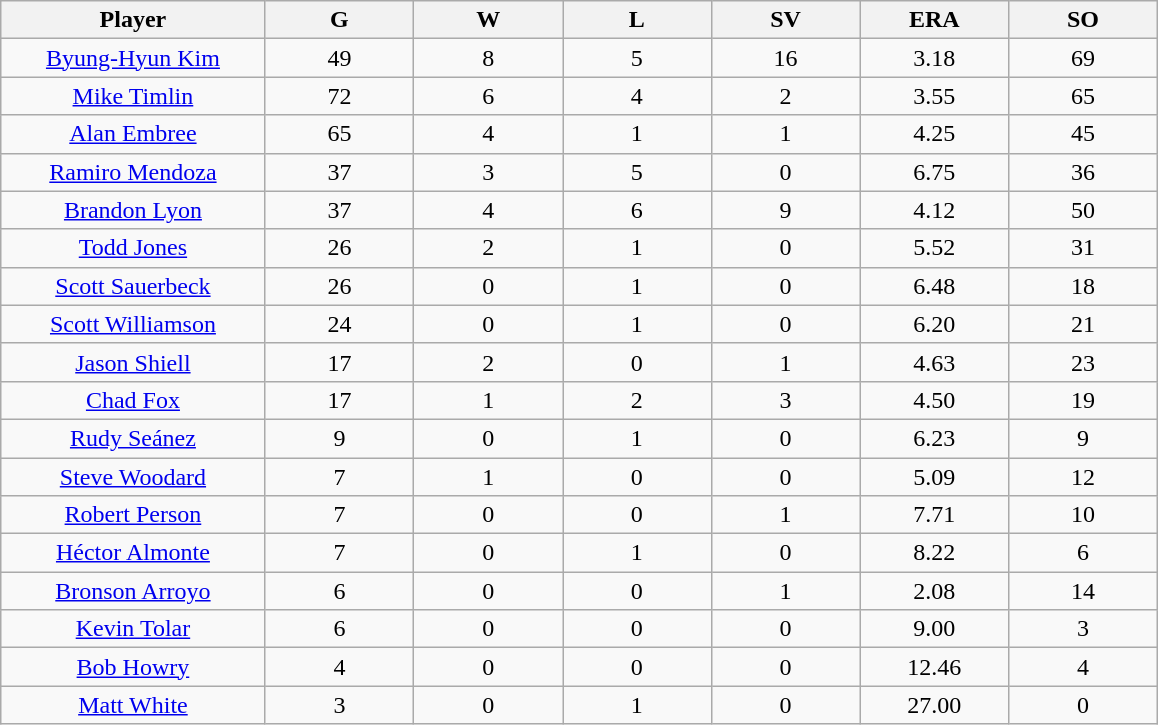<table class="wikitable sortable">
<tr>
<th bgcolor="#DDDDFF" width="16%">Player</th>
<th bgcolor="#DDDDFF" width="9%">G</th>
<th bgcolor="#DDDDFF" width="9%">W</th>
<th bgcolor="#DDDDFF" width="9%">L</th>
<th bgcolor="#DDDDFF" width="9%">SV</th>
<th bgcolor="#DDDDFF" width="9%">ERA</th>
<th bgcolor="#DDDDFF" width="9%">SO</th>
</tr>
<tr align="center">
<td><a href='#'>Byung-Hyun Kim</a></td>
<td>49</td>
<td>8</td>
<td>5</td>
<td>16</td>
<td>3.18</td>
<td>69</td>
</tr>
<tr align=center>
<td><a href='#'>Mike Timlin</a></td>
<td>72</td>
<td>6</td>
<td>4</td>
<td>2</td>
<td>3.55</td>
<td>65</td>
</tr>
<tr align="center">
<td><a href='#'>Alan Embree</a></td>
<td>65</td>
<td>4</td>
<td>1</td>
<td>1</td>
<td>4.25</td>
<td>45</td>
</tr>
<tr align="center">
<td><a href='#'>Ramiro Mendoza</a></td>
<td>37</td>
<td>3</td>
<td>5</td>
<td>0</td>
<td>6.75</td>
<td>36</td>
</tr>
<tr align="center">
<td><a href='#'>Brandon Lyon</a></td>
<td>37</td>
<td>4</td>
<td>6</td>
<td>9</td>
<td>4.12</td>
<td>50</td>
</tr>
<tr align="center">
<td><a href='#'>Todd Jones</a></td>
<td>26</td>
<td>2</td>
<td>1</td>
<td>0</td>
<td>5.52</td>
<td>31</td>
</tr>
<tr align="center">
<td><a href='#'>Scott Sauerbeck</a></td>
<td>26</td>
<td>0</td>
<td>1</td>
<td>0</td>
<td>6.48</td>
<td>18</td>
</tr>
<tr align="center">
<td><a href='#'>Scott Williamson</a></td>
<td>24</td>
<td>0</td>
<td>1</td>
<td>0</td>
<td>6.20</td>
<td>21</td>
</tr>
<tr align="center">
<td><a href='#'>Jason Shiell</a></td>
<td>17</td>
<td>2</td>
<td>0</td>
<td>1</td>
<td>4.63</td>
<td>23</td>
</tr>
<tr align="center">
<td><a href='#'>Chad Fox</a></td>
<td>17</td>
<td>1</td>
<td>2</td>
<td>3</td>
<td>4.50</td>
<td>19</td>
</tr>
<tr align="center">
<td><a href='#'>Rudy Seánez</a></td>
<td>9</td>
<td>0</td>
<td>1</td>
<td>0</td>
<td>6.23</td>
<td>9</td>
</tr>
<tr align="center">
<td><a href='#'>Steve Woodard</a></td>
<td>7</td>
<td>1</td>
<td>0</td>
<td>0</td>
<td>5.09</td>
<td>12</td>
</tr>
<tr align="center">
<td><a href='#'>Robert Person</a></td>
<td>7</td>
<td>0</td>
<td>0</td>
<td>1</td>
<td>7.71</td>
<td>10</td>
</tr>
<tr align="center">
<td><a href='#'>Héctor Almonte</a></td>
<td>7</td>
<td>0</td>
<td>1</td>
<td>0</td>
<td>8.22</td>
<td>6</td>
</tr>
<tr align="center">
<td><a href='#'>Bronson Arroyo</a></td>
<td>6</td>
<td>0</td>
<td>0</td>
<td>1</td>
<td>2.08</td>
<td>14</td>
</tr>
<tr align="center">
<td><a href='#'>Kevin Tolar</a></td>
<td>6</td>
<td>0</td>
<td>0</td>
<td>0</td>
<td>9.00</td>
<td>3</td>
</tr>
<tr align="center">
<td><a href='#'>Bob Howry</a></td>
<td>4</td>
<td>0</td>
<td>0</td>
<td>0</td>
<td>12.46</td>
<td>4</td>
</tr>
<tr align="center">
<td><a href='#'>Matt White</a></td>
<td>3</td>
<td>0</td>
<td>1</td>
<td>0</td>
<td>27.00</td>
<td>0</td>
</tr>
</table>
